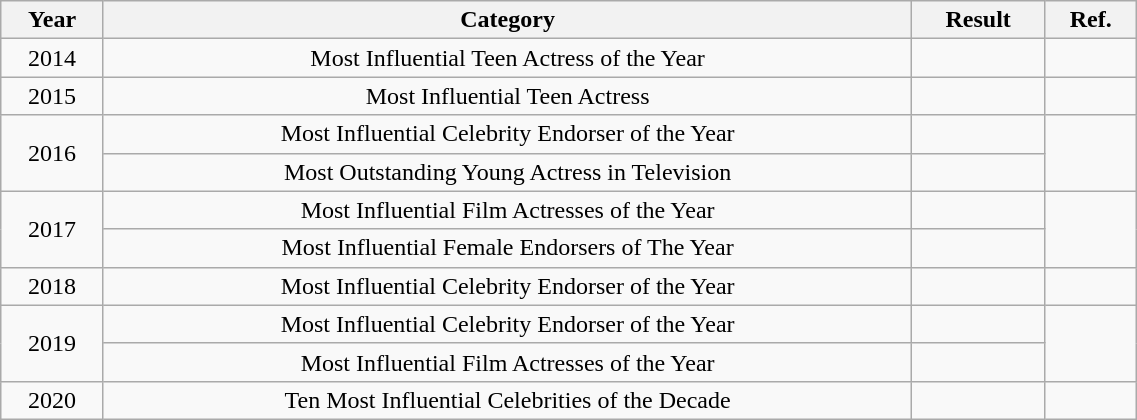<table class="wikitable sortable"  style="text-align:center; width:60%;">
<tr>
<th>Year</th>
<th>Category</th>
<th>Result</th>
<th>Ref.</th>
</tr>
<tr>
<td>2014</td>
<td>Most Influential Teen Actress of the Year</td>
<td></td>
<td></td>
</tr>
<tr>
<td>2015</td>
<td>Most Influential Teen Actress</td>
<td></td>
<td></td>
</tr>
<tr>
<td rowspan=2>2016</td>
<td>Most Influential Celebrity Endorser of the Year</td>
<td></td>
<td rowspan="2"></td>
</tr>
<tr>
<td>Most Outstanding Young Actress in Television</td>
<td></td>
</tr>
<tr>
<td rowspan=2>2017</td>
<td>Most Influential Film Actresses of the Year</td>
<td></td>
<td rowspan=2></td>
</tr>
<tr>
<td>Most Influential Female Endorsers of The Year</td>
<td></td>
</tr>
<tr>
<td>2018</td>
<td>Most Influential Celebrity Endorser of the Year</td>
<td></td>
<td></td>
</tr>
<tr>
<td rowspan=2>2019</td>
<td>Most Influential Celebrity Endorser of the Year</td>
<td></td>
<td rowspan=2></td>
</tr>
<tr>
<td>Most Influential Film Actresses of the Year</td>
<td></td>
</tr>
<tr>
<td>2020</td>
<td>Ten Most Influential Celebrities of the Decade</td>
<td></td>
<td></td>
</tr>
</table>
